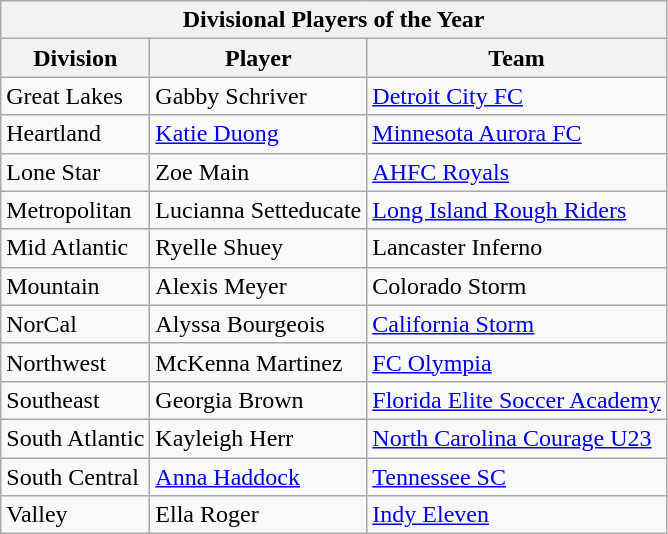<table class="wikitable">
<tr>
<th colspan=3 align=center>Divisional Players of the Year</th>
</tr>
<tr>
<th>Division</th>
<th>Player</th>
<th>Team</th>
</tr>
<tr>
<td>Great Lakes</td>
<td> Gabby Schriver</td>
<td><a href='#'>Detroit City FC</a></td>
</tr>
<tr>
<td>Heartland</td>
<td> <a href='#'>Katie Duong</a></td>
<td><a href='#'>Minnesota Aurora FC</a></td>
</tr>
<tr>
<td>Lone Star</td>
<td> Zoe Main</td>
<td><a href='#'>AHFC Royals</a></td>
</tr>
<tr>
<td>Metropolitan</td>
<td> Lucianna Setteducate</td>
<td><a href='#'>Long Island Rough Riders</a></td>
</tr>
<tr>
<td>Mid Atlantic</td>
<td> Ryelle Shuey</td>
<td>Lancaster Inferno</td>
</tr>
<tr>
<td>Mountain</td>
<td> Alexis Meyer</td>
<td>Colorado Storm</td>
</tr>
<tr>
<td>NorCal</td>
<td> Alyssa Bourgeois</td>
<td><a href='#'>California Storm</a></td>
</tr>
<tr>
<td>Northwest</td>
<td> McKenna Martinez</td>
<td><a href='#'>FC Olympia</a></td>
</tr>
<tr>
<td>Southeast</td>
<td> Georgia Brown</td>
<td><a href='#'>Florida Elite Soccer Academy</a></td>
</tr>
<tr>
<td>South Atlantic</td>
<td> Kayleigh Herr</td>
<td><a href='#'>North Carolina Courage U23</a></td>
</tr>
<tr>
<td>South Central</td>
<td> <a href='#'>Anna Haddock</a></td>
<td><a href='#'>Tennessee SC</a></td>
</tr>
<tr>
<td>Valley</td>
<td> Ella Roger</td>
<td><a href='#'>Indy Eleven</a></td>
</tr>
</table>
